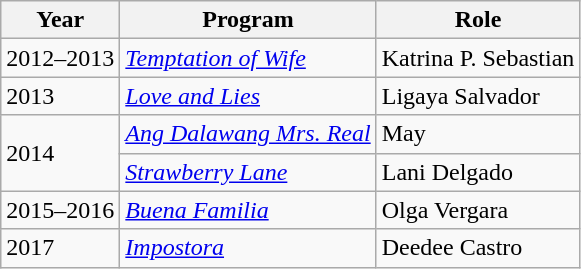<table class="wikitable sortable">
<tr>
<th>Year</th>
<th>Program</th>
<th>Role</th>
</tr>
<tr>
<td>2012–2013</td>
<td><em><a href='#'>Temptation of Wife</a></em></td>
<td>Katrina P. Sebastian</td>
</tr>
<tr>
<td>2013</td>
<td><em><a href='#'>Love and Lies</a></em></td>
<td>Ligaya Salvador</td>
</tr>
<tr>
<td rowspan="2">2014</td>
<td><em><a href='#'>Ang Dalawang Mrs. Real</a></em></td>
<td>May</td>
</tr>
<tr>
<td><em><a href='#'>Strawberry Lane</a></em></td>
<td>Lani Delgado</td>
</tr>
<tr>
<td>2015–2016</td>
<td><em><a href='#'>Buena Familia</a></em></td>
<td>Olga Vergara</td>
</tr>
<tr>
<td>2017</td>
<td><em><a href='#'>Impostora</a></em></td>
<td>Deedee Castro</td>
</tr>
</table>
